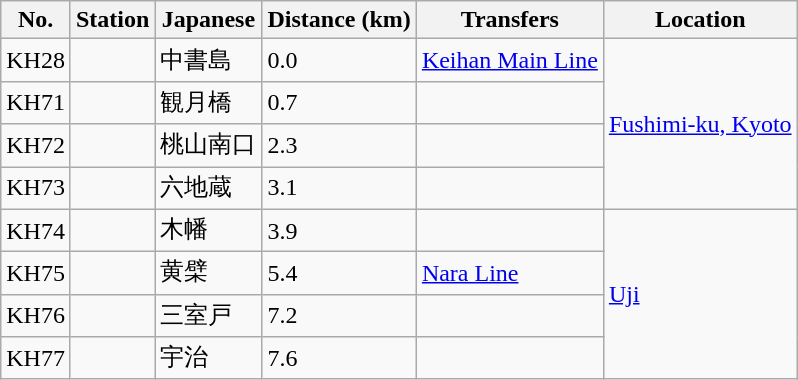<table class="wikitable">
<tr>
<th>No.</th>
<th>Station</th>
<th>Japanese</th>
<th>Distance (km)</th>
<th>Transfers</th>
<th>Location</th>
</tr>
<tr>
<td>KH28</td>
<td></td>
<td>中書島</td>
<td>0.0</td>
<td> <a href='#'>Keihan Main Line</a></td>
<td rowspan=4><a href='#'>Fushimi-ku, Kyoto</a></td>
</tr>
<tr>
<td>KH71</td>
<td></td>
<td>観月橋</td>
<td>0.7</td>
<td></td>
</tr>
<tr>
<td>KH72</td>
<td></td>
<td>桃山南口</td>
<td>2.3</td>
<td></td>
</tr>
<tr>
<td>KH73</td>
<td></td>
<td>六地蔵</td>
<td>3.1</td>
<td></td>
</tr>
<tr>
<td>KH74</td>
<td></td>
<td>木幡</td>
<td>3.9</td>
<td></td>
<td rowspan=4><a href='#'>Uji</a></td>
</tr>
<tr>
<td>KH75</td>
<td></td>
<td>黄檗</td>
<td>5.4</td>
<td> <a href='#'>Nara Line</a></td>
</tr>
<tr>
<td>KH76</td>
<td></td>
<td>三室戸</td>
<td>7.2</td>
<td></td>
</tr>
<tr>
<td>KH77</td>
<td></td>
<td>宇治</td>
<td>7.6</td>
<td></td>
</tr>
</table>
